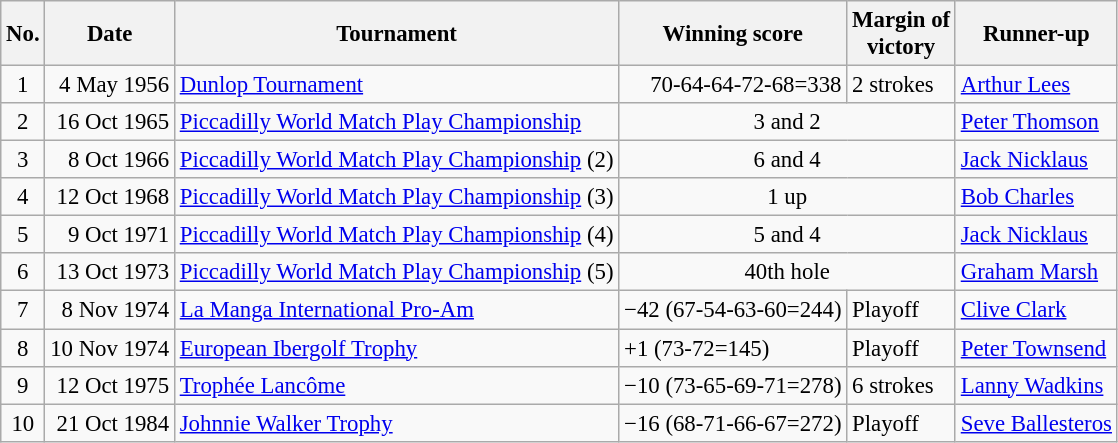<table class="wikitable" style="font-size:95%;">
<tr>
<th>No.</th>
<th>Date</th>
<th>Tournament</th>
<th>Winning score</th>
<th>Margin of<br>victory</th>
<th>Runner-up</th>
</tr>
<tr>
<td align=center>1</td>
<td align=right>4 May 1956</td>
<td><a href='#'>Dunlop Tournament</a></td>
<td align=right>70-64-64-72-68=338</td>
<td>2 strokes</td>
<td> <a href='#'>Arthur Lees</a></td>
</tr>
<tr>
<td align=center>2</td>
<td align=right>16 Oct 1965</td>
<td><a href='#'>Piccadilly World Match Play Championship</a></td>
<td colspan=2 align=center>3 and 2</td>
<td> <a href='#'>Peter Thomson</a></td>
</tr>
<tr>
<td align=center>3</td>
<td align=right>8 Oct 1966</td>
<td><a href='#'>Piccadilly World Match Play Championship</a> (2)</td>
<td colspan=2 align=center>6 and 4</td>
<td> <a href='#'>Jack Nicklaus</a></td>
</tr>
<tr>
<td align=center>4</td>
<td align=right>12 Oct 1968</td>
<td><a href='#'>Piccadilly World Match Play Championship</a> (3)</td>
<td colspan=2 align=center>1 up</td>
<td> <a href='#'>Bob Charles</a></td>
</tr>
<tr>
<td align=center>5</td>
<td align=right>9 Oct 1971</td>
<td><a href='#'>Piccadilly World Match Play Championship</a> (4)</td>
<td colspan=2 align=center>5 and 4</td>
<td> <a href='#'>Jack Nicklaus</a></td>
</tr>
<tr>
<td align=center>6</td>
<td align=right>13 Oct 1973</td>
<td><a href='#'>Piccadilly World Match Play Championship</a> (5)</td>
<td colspan=2 align=center>40th hole</td>
<td> <a href='#'>Graham Marsh</a></td>
</tr>
<tr>
<td align=center>7</td>
<td align=right>8 Nov 1974</td>
<td><a href='#'>La Manga International Pro-Am</a></td>
<td>−42 (67-54-63-60=244)</td>
<td>Playoff</td>
<td> <a href='#'>Clive Clark</a></td>
</tr>
<tr>
<td align=center>8</td>
<td align=right>10 Nov 1974</td>
<td><a href='#'>European Ibergolf Trophy</a></td>
<td>+1 (73-72=145)</td>
<td>Playoff</td>
<td> <a href='#'>Peter Townsend</a></td>
</tr>
<tr>
<td align=center>9</td>
<td align=right>12 Oct 1975</td>
<td><a href='#'>Trophée Lancôme</a></td>
<td>−10 (73-65-69-71=278)</td>
<td>6 strokes</td>
<td> <a href='#'>Lanny Wadkins</a></td>
</tr>
<tr>
<td align=center>10</td>
<td align=right>21 Oct 1984</td>
<td><a href='#'>Johnnie Walker Trophy</a></td>
<td>−16 (68-71-66-67=272)</td>
<td>Playoff</td>
<td> <a href='#'>Seve Ballesteros</a></td>
</tr>
</table>
